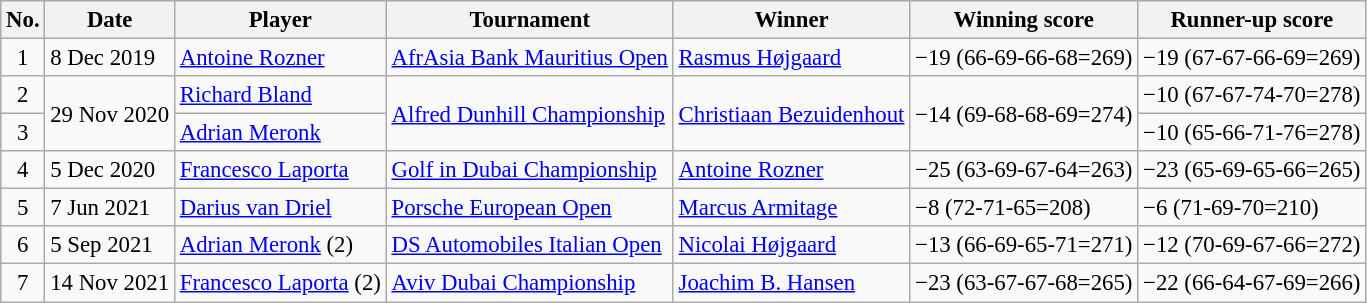<table class="wikitable" style="font-size:95%;">
<tr>
<th>No.</th>
<th>Date</th>
<th>Player</th>
<th>Tournament</th>
<th>Winner</th>
<th>Winning score</th>
<th>Runner-up score</th>
</tr>
<tr>
<td align=center>1</td>
<td>8 Dec 2019</td>
<td> <a href='#'>Antoine Rozner</a></td>
<td><a href='#'>AfrAsia Bank Mauritius Open</a></td>
<td> <a href='#'>Rasmus Højgaard</a></td>
<td>−19 (66-69-66-68=269)</td>
<td>−19 (67-67-66-69=269)</td>
</tr>
<tr>
<td align=center>2</td>
<td rowspan=2>29 Nov 2020</td>
<td> <a href='#'>Richard Bland</a></td>
<td rowspan=2><a href='#'>Alfred Dunhill Championship</a></td>
<td rowspan=2> <a href='#'>Christiaan Bezuidenhout</a></td>
<td rowspan=2>−14 (69-68-68-69=274)</td>
<td>−10 (67-67-74-70=278)</td>
</tr>
<tr>
<td align=center>3</td>
<td> <a href='#'>Adrian Meronk</a></td>
<td>−10 (65-66-71-76=278)</td>
</tr>
<tr>
<td align=center>4</td>
<td>5 Dec 2020</td>
<td> <a href='#'>Francesco Laporta</a></td>
<td><a href='#'>Golf in Dubai Championship</a></td>
<td> <a href='#'>Antoine Rozner</a></td>
<td>−25 (63-69-67-64=263)</td>
<td>−23 (65-69-65-66=265)</td>
</tr>
<tr>
<td align=center>5</td>
<td>7 Jun 2021</td>
<td> <a href='#'>Darius van Driel</a></td>
<td><a href='#'>Porsche European Open</a></td>
<td> <a href='#'>Marcus Armitage</a></td>
<td>−8 (72-71-65=208)</td>
<td>−6 (71-69-70=210)</td>
</tr>
<tr>
<td align=center>6</td>
<td>5 Sep 2021</td>
<td> <a href='#'>Adrian Meronk</a> (2)</td>
<td><a href='#'>DS Automobiles Italian Open</a></td>
<td> <a href='#'>Nicolai Højgaard</a></td>
<td>−13 (66-69-65-71=271)</td>
<td>−12 (70-69-67-66=272)</td>
</tr>
<tr>
<td align=center>7</td>
<td>14 Nov 2021</td>
<td> <a href='#'>Francesco Laporta</a> (2)</td>
<td><a href='#'>Aviv Dubai Championship</a></td>
<td> <a href='#'>Joachim B. Hansen</a></td>
<td>−23 (63-67-67-68=265)</td>
<td>−22 (66-64-67-69=266)</td>
</tr>
</table>
